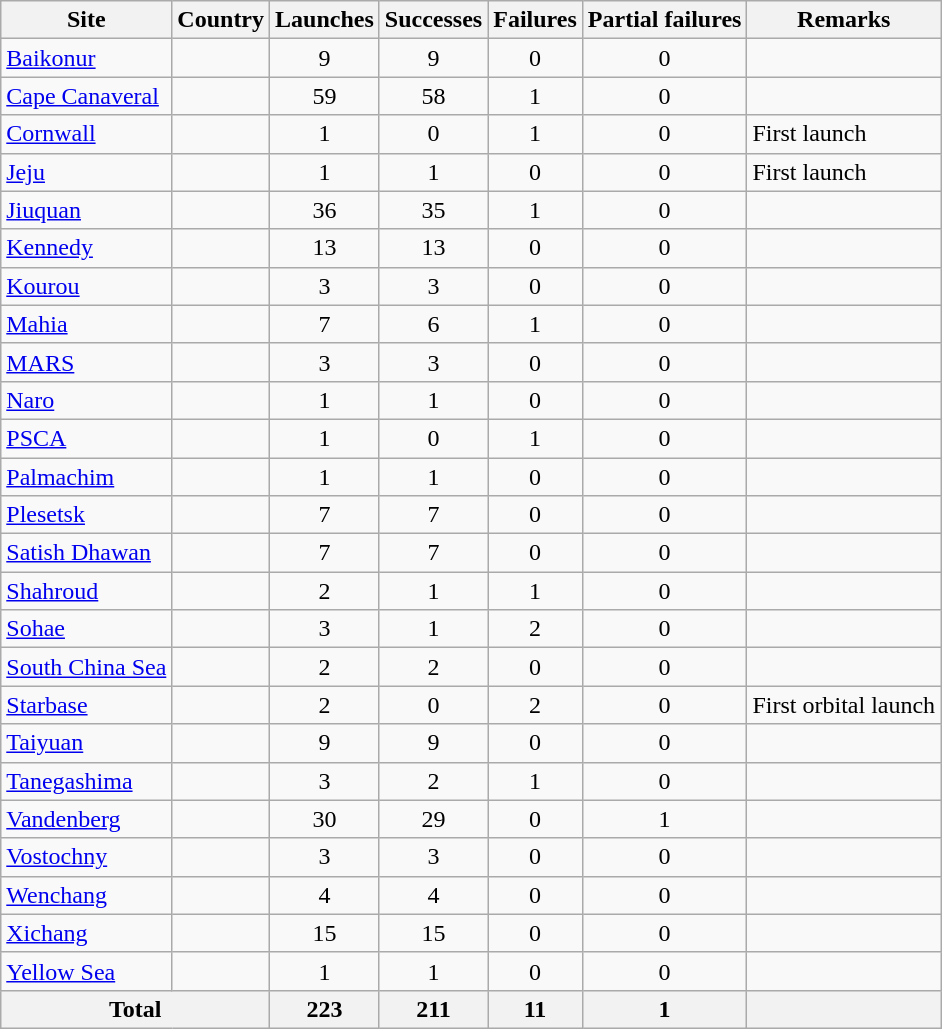<table class="wikitable sortable" style=text-align:center>
<tr>
<th>Site</th>
<th>Country</th>
<th>Launches</th>
<th>Successes</th>
<th>Failures</th>
<th>Partial failures</th>
<th>Remarks</th>
</tr>
<tr>
<td align=left><a href='#'>Baikonur</a></td>
<td align=left></td>
<td>9</td>
<td>9</td>
<td>0</td>
<td>0</td>
<td></td>
</tr>
<tr>
<td align=left><a href='#'>Cape Canaveral</a></td>
<td align=left></td>
<td>59</td>
<td>58</td>
<td>1</td>
<td>0</td>
<td></td>
</tr>
<tr>
<td align=left><a href='#'>Cornwall</a></td>
<td align=left></td>
<td>1</td>
<td>0</td>
<td>1</td>
<td>0</td>
<td align=left>First launch</td>
</tr>
<tr>
<td align=left><a href='#'>Jeju</a></td>
<td align=left></td>
<td>1</td>
<td>1</td>
<td>0</td>
<td>0</td>
<td align=left>First launch</td>
</tr>
<tr>
<td align=left><a href='#'>Jiuquan</a></td>
<td align=left></td>
<td>36</td>
<td>35</td>
<td>1</td>
<td>0</td>
<td></td>
</tr>
<tr>
<td align=left><a href='#'>Kennedy</a></td>
<td align=left></td>
<td>13</td>
<td>13</td>
<td>0</td>
<td>0</td>
<td></td>
</tr>
<tr>
<td align=left><a href='#'>Kourou</a></td>
<td align=left></td>
<td>3</td>
<td>3</td>
<td>0</td>
<td>0</td>
<td></td>
</tr>
<tr>
<td align=left><a href='#'>Mahia</a></td>
<td align=left></td>
<td>7</td>
<td>6</td>
<td>1</td>
<td>0</td>
<td></td>
</tr>
<tr>
<td align=left><a href='#'>MARS</a></td>
<td align=left></td>
<td>3</td>
<td>3</td>
<td>0</td>
<td>0</td>
<td></td>
</tr>
<tr>
<td align=left><a href='#'>Naro</a></td>
<td align=left></td>
<td>1</td>
<td>1</td>
<td>0</td>
<td>0</td>
<td></td>
</tr>
<tr>
<td align=left><a href='#'>PSCA</a></td>
<td align=left></td>
<td>1</td>
<td>0</td>
<td>1</td>
<td>0</td>
<td></td>
</tr>
<tr>
<td align=left><a href='#'>Palmachim</a></td>
<td align=left></td>
<td>1</td>
<td>1</td>
<td>0</td>
<td>0</td>
<td></td>
</tr>
<tr>
<td align=left><a href='#'>Plesetsk</a></td>
<td align=left></td>
<td>7</td>
<td>7</td>
<td>0</td>
<td>0</td>
<td></td>
</tr>
<tr>
<td align=left><a href='#'>Satish Dhawan</a></td>
<td align=left></td>
<td>7</td>
<td>7</td>
<td>0</td>
<td>0</td>
<td></td>
</tr>
<tr>
<td align=left><a href='#'>Shahroud</a></td>
<td align=left></td>
<td>2</td>
<td>1</td>
<td>1</td>
<td>0</td>
<td></td>
</tr>
<tr>
<td align=left><a href='#'>Sohae</a></td>
<td align=left></td>
<td>3</td>
<td>1</td>
<td>2</td>
<td>0</td>
<td></td>
</tr>
<tr>
<td align=left><a href='#'>South China Sea</a></td>
<td align=left></td>
<td>2</td>
<td>2</td>
<td>0</td>
<td>0</td>
<td></td>
</tr>
<tr>
<td align=left><a href='#'>Starbase</a></td>
<td align=left></td>
<td>2</td>
<td>0</td>
<td>2</td>
<td>0</td>
<td align=left>First orbital launch</td>
</tr>
<tr>
<td align=left><a href='#'>Taiyuan</a></td>
<td align=left></td>
<td>9</td>
<td>9</td>
<td>0</td>
<td>0</td>
<td></td>
</tr>
<tr>
<td align=left><a href='#'>Tanegashima</a></td>
<td align=left></td>
<td>3</td>
<td>2</td>
<td>1</td>
<td>0</td>
<td></td>
</tr>
<tr>
<td align=left><a href='#'>Vandenberg</a></td>
<td align=left></td>
<td>30</td>
<td>29</td>
<td>0</td>
<td>1</td>
<td></td>
</tr>
<tr>
<td align=left><a href='#'>Vostochny</a></td>
<td align=left></td>
<td>3</td>
<td>3</td>
<td>0</td>
<td>0</td>
<td></td>
</tr>
<tr>
<td align=left><a href='#'>Wenchang</a></td>
<td align=left></td>
<td>4</td>
<td>4</td>
<td>0</td>
<td>0</td>
<td></td>
</tr>
<tr>
<td align=left><a href='#'>Xichang</a></td>
<td align=left></td>
<td>15</td>
<td>15</td>
<td>0</td>
<td>0</td>
<td></td>
</tr>
<tr>
<td align=left><a href='#'>Yellow Sea</a></td>
<td align=left></td>
<td>1</td>
<td>1</td>
<td>0</td>
<td>0</td>
<td></td>
</tr>
<tr>
<th colspan=2>Total</th>
<th>223</th>
<th>211</th>
<th>11</th>
<th>1</th>
<th></th>
</tr>
</table>
